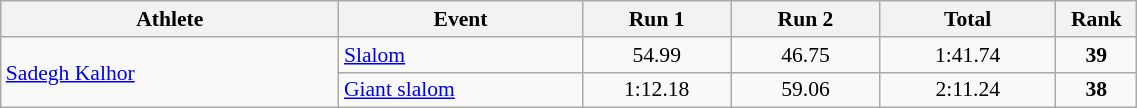<table class="wikitable" width="60%" style="text-align:center; font-size:90%">
<tr>
<th width="25%">Athlete</th>
<th width="18%">Event</th>
<th width="11%">Run 1</th>
<th width="11%">Run 2</th>
<th width="13%">Total</th>
<th width="6%">Rank</th>
</tr>
<tr>
<td rowspan=2 align="left"><a href='#'>Sadegh Kalhor</a></td>
<td align="left"><a href='#'>Slalom</a></td>
<td>54.99</td>
<td>46.75</td>
<td>1:41.74</td>
<td><strong>39</strong></td>
</tr>
<tr>
<td align="left"><a href='#'>Giant slalom</a></td>
<td>1:12.18</td>
<td>59.06</td>
<td>2:11.24</td>
<td><strong>38</strong></td>
</tr>
</table>
